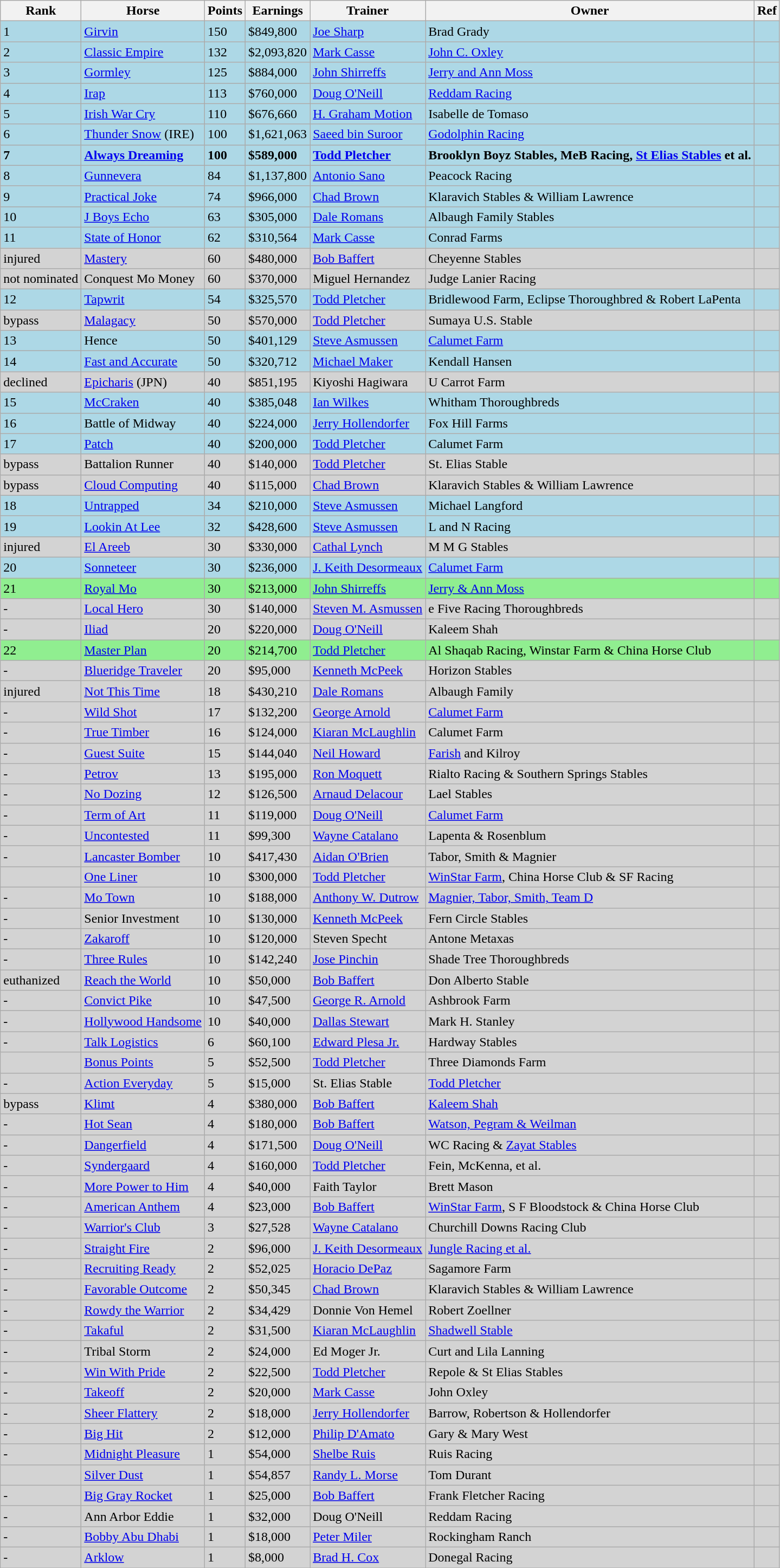<table class="wikitable">
<tr>
<th>Rank</th>
<th>Horse</th>
<th>Points</th>
<th>Earnings</th>
<th>Trainer</th>
<th>Owner</th>
<th>Ref</th>
</tr>
<tr bgcolor="lightblue">
<td>1</td>
<td><a href='#'>Girvin</a></td>
<td>150</td>
<td>$849,800</td>
<td><a href='#'>Joe Sharp</a></td>
<td>Brad Grady</td>
<td></td>
</tr>
<tr bgcolor="lightblue">
<td>2</td>
<td><a href='#'>Classic Empire</a></td>
<td>132</td>
<td>$2,093,820</td>
<td><a href='#'>Mark Casse</a></td>
<td><a href='#'>John C. Oxley</a></td>
<td></td>
</tr>
<tr bgcolor="lightblue">
<td>3</td>
<td><a href='#'>Gormley</a></td>
<td>125</td>
<td>$884,000</td>
<td><a href='#'>John Shirreffs</a></td>
<td><a href='#'>Jerry and Ann Moss</a></td>
<td></td>
</tr>
<tr bgcolor="lightblue">
<td>4</td>
<td><a href='#'>Irap</a></td>
<td>113</td>
<td>$760,000</td>
<td><a href='#'>Doug O'Neill</a></td>
<td><a href='#'>Reddam Racing</a></td>
<td></td>
</tr>
<tr bgcolor="lightblue">
<td>5</td>
<td><a href='#'>Irish War Cry</a></td>
<td>110</td>
<td>$676,660</td>
<td><a href='#'>H. Graham Motion</a></td>
<td>Isabelle de Tomaso</td>
<td></td>
</tr>
<tr bgcolor="lightblue">
<td>6</td>
<td><a href='#'>Thunder Snow</a> (IRE)</td>
<td>100</td>
<td>$1,621,063</td>
<td><a href='#'>Saeed bin Suroor</a></td>
<td><a href='#'>Godolphin Racing</a></td>
<td></td>
</tr>
<tr bgcolor="lightblue">
<td><strong>7</strong></td>
<td><strong><a href='#'>Always Dreaming</a></strong></td>
<td><strong>100</strong></td>
<td><strong>$589,000</strong></td>
<td><strong><a href='#'>Todd Pletcher</a></strong></td>
<td><strong>Brooklyn Boyz Stables, MeB Racing, <a href='#'>St Elias Stables</a> et al.</strong></td>
<td></td>
</tr>
<tr bgcolor="lightblue">
<td>8</td>
<td><a href='#'>Gunnevera</a></td>
<td>84</td>
<td>$1,137,800</td>
<td><a href='#'>Antonio Sano</a></td>
<td>Peacock Racing</td>
<td></td>
</tr>
<tr bgcolor="lightblue">
<td>9</td>
<td><a href='#'>Practical Joke</a></td>
<td>74</td>
<td>$966,000</td>
<td><a href='#'>Chad Brown</a></td>
<td>Klaravich Stables & William Lawrence</td>
<td></td>
</tr>
<tr bgcolor="lightblue">
<td>10</td>
<td><a href='#'>J Boys Echo</a></td>
<td>63</td>
<td>$305,000</td>
<td><a href='#'>Dale Romans</a></td>
<td>Albaugh Family Stables</td>
<td></td>
</tr>
<tr bgcolor="lightblue">
<td>11</td>
<td><a href='#'>State of Honor</a></td>
<td>62</td>
<td>$310,564</td>
<td><a href='#'>Mark Casse</a></td>
<td>Conrad Farms</td>
<td></td>
</tr>
<tr bgcolor="lightgray">
<td>injured</td>
<td><a href='#'>Mastery</a></td>
<td>60</td>
<td>$480,000</td>
<td><a href='#'>Bob Baffert</a></td>
<td>Cheyenne Stables</td>
<td></td>
</tr>
<tr bgcolor="lightgray">
<td>not nominated</td>
<td>Conquest Mo Money</td>
<td>60</td>
<td>$370,000</td>
<td>Miguel Hernandez</td>
<td>Judge Lanier Racing</td>
<td></td>
</tr>
<tr bgcolor="lightblue">
<td>12</td>
<td><a href='#'>Tapwrit</a></td>
<td>54</td>
<td>$325,570</td>
<td><a href='#'>Todd Pletcher</a></td>
<td>Bridlewood Farm, Eclipse Thoroughbred & Robert LaPenta</td>
<td></td>
</tr>
<tr bgcolor="lightgray">
<td>bypass</td>
<td><a href='#'>Malagacy</a></td>
<td>50</td>
<td>$570,000</td>
<td><a href='#'>Todd Pletcher</a></td>
<td>Sumaya U.S. Stable</td>
<td></td>
</tr>
<tr bgcolor="lightblue">
<td>13</td>
<td>Hence</td>
<td>50</td>
<td>$401,129</td>
<td><a href='#'>Steve Asmussen</a></td>
<td><a href='#'>Calumet Farm</a></td>
<td></td>
</tr>
<tr bgcolor="lightblue">
<td>14</td>
<td><a href='#'>Fast and Accurate</a></td>
<td>50</td>
<td>$320,712</td>
<td><a href='#'>Michael Maker</a></td>
<td>Kendall Hansen</td>
<td></td>
</tr>
<tr bgcolor="lightgray">
<td>declined</td>
<td><a href='#'>Epicharis</a> (JPN)</td>
<td>40</td>
<td>$851,195</td>
<td>Kiyoshi Hagiwara</td>
<td>U Carrot Farm</td>
<td></td>
</tr>
<tr bgcolor="lightblue">
<td>15</td>
<td><a href='#'>McCraken</a></td>
<td>40</td>
<td>$385,048</td>
<td><a href='#'>Ian Wilkes</a></td>
<td>Whitham Thoroughbreds</td>
<td></td>
</tr>
<tr bgcolor="lightblue">
<td>16</td>
<td>Battle of Midway</td>
<td>40</td>
<td>$224,000</td>
<td><a href='#'>Jerry Hollendorfer</a></td>
<td>Fox Hill Farms</td>
<td></td>
</tr>
<tr bgcolor="lightblue">
<td>17</td>
<td><a href='#'>Patch</a></td>
<td>40</td>
<td>$200,000</td>
<td><a href='#'>Todd Pletcher</a></td>
<td>Calumet Farm</td>
<td></td>
</tr>
<tr bgcolor="lightgray">
<td>bypass</td>
<td>Battalion Runner</td>
<td>40</td>
<td>$140,000</td>
<td><a href='#'>Todd Pletcher</a></td>
<td>St. Elias Stable</td>
<td></td>
</tr>
<tr bgcolor="lightgray">
<td>bypass</td>
<td><a href='#'>Cloud Computing</a></td>
<td>40</td>
<td>$115,000</td>
<td><a href='#'>Chad Brown</a></td>
<td>Klaravich Stables & William Lawrence</td>
<td></td>
</tr>
<tr bgcolor="lightblue">
<td>18</td>
<td><a href='#'>Untrapped</a></td>
<td>34</td>
<td>$210,000</td>
<td><a href='#'>Steve Asmussen</a></td>
<td>Michael Langford</td>
<td></td>
</tr>
<tr bgcolor="lightblue">
<td>19</td>
<td><a href='#'>Lookin At Lee</a></td>
<td>32</td>
<td>$428,600</td>
<td><a href='#'>Steve Asmussen</a></td>
<td>L and N Racing</td>
<td></td>
</tr>
<tr bgcolor="lightgray">
<td>injured</td>
<td><a href='#'>El Areeb</a></td>
<td>30</td>
<td>$330,000</td>
<td><a href='#'>Cathal Lynch</a></td>
<td>M M G Stables</td>
<td></td>
</tr>
<tr bgcolor="lightblue">
<td>20</td>
<td><a href='#'>Sonneteer</a></td>
<td>30</td>
<td>$236,000</td>
<td><a href='#'>J. Keith Desormeaux</a></td>
<td><a href='#'>Calumet Farm</a></td>
<td></td>
</tr>
<tr bgcolor="lightgreen">
<td>21</td>
<td><a href='#'>Royal Mo</a></td>
<td>30</td>
<td>$213,000</td>
<td><a href='#'>John Shirreffs</a></td>
<td><a href='#'>Jerry & Ann Moss</a></td>
<td></td>
</tr>
<tr bgcolor="lightgray">
<td>-</td>
<td><a href='#'>Local Hero</a></td>
<td>30</td>
<td>$140,000</td>
<td><a href='#'>Steven M. Asmussen</a></td>
<td>e Five Racing Thoroughbreds</td>
<td></td>
</tr>
<tr bgcolor="lightgray">
<td>-</td>
<td><a href='#'>Iliad</a></td>
<td>20</td>
<td>$220,000</td>
<td><a href='#'>Doug O'Neill</a></td>
<td>Kaleem Shah</td>
<td></td>
</tr>
<tr bgcolor="lightgreen">
<td>22</td>
<td><a href='#'>Master Plan</a></td>
<td>20</td>
<td>$214,700</td>
<td><a href='#'>Todd Pletcher</a></td>
<td>Al Shaqab Racing, Winstar Farm & China Horse Club</td>
<td></td>
</tr>
<tr bgcolor="lightgray">
<td>-</td>
<td><a href='#'>Blueridge Traveler</a></td>
<td>20</td>
<td>$95,000</td>
<td><a href='#'>Kenneth McPeek</a></td>
<td>Horizon Stables</td>
<td></td>
</tr>
<tr bgcolor="lightgray">
<td>injured</td>
<td><a href='#'>Not This Time</a></td>
<td>18</td>
<td>$430,210</td>
<td><a href='#'>Dale Romans</a></td>
<td>Albaugh Family</td>
<td></td>
</tr>
<tr bgcolor="lightgray">
<td>-</td>
<td><a href='#'>Wild Shot</a></td>
<td>17</td>
<td>$132,200</td>
<td><a href='#'>George Arnold</a></td>
<td><a href='#'>Calumet Farm</a></td>
<td></td>
</tr>
<tr bgcolor="lightgray">
<td>-</td>
<td><a href='#'>True Timber</a></td>
<td>16</td>
<td>$124,000</td>
<td><a href='#'>Kiaran McLaughlin</a></td>
<td>Calumet Farm</td>
<td></td>
</tr>
<tr bgcolor="lightgray">
<td>-</td>
<td><a href='#'>Guest Suite</a></td>
<td>15</td>
<td>$144,040</td>
<td><a href='#'>Neil Howard</a></td>
<td><a href='#'>Farish</a> and Kilroy</td>
<td></td>
</tr>
<tr bgcolor="lightgray">
<td>-</td>
<td><a href='#'>Petrov</a></td>
<td>13</td>
<td>$195,000</td>
<td><a href='#'>Ron Moquett</a></td>
<td>Rialto Racing & Southern Springs Stables</td>
<td></td>
</tr>
<tr bgcolor="lightgray">
<td>-</td>
<td><a href='#'>No Dozing</a></td>
<td>12</td>
<td>$126,500</td>
<td><a href='#'>Arnaud Delacour</a></td>
<td>Lael Stables</td>
<td></td>
</tr>
<tr bgcolor="lightgray">
<td>-</td>
<td><a href='#'>Term of Art</a></td>
<td>11</td>
<td>$119,000</td>
<td><a href='#'>Doug O'Neill</a></td>
<td><a href='#'>Calumet Farm</a></td>
<td></td>
</tr>
<tr bgcolor="lightgray">
<td>-</td>
<td><a href='#'>Uncontested</a></td>
<td>11</td>
<td>$99,300</td>
<td><a href='#'>Wayne Catalano</a></td>
<td>Lapenta & Rosenblum</td>
<td></td>
</tr>
<tr bgcolor="lightgray">
<td>-</td>
<td><a href='#'>Lancaster Bomber</a></td>
<td>10</td>
<td>$417,430</td>
<td><a href='#'>Aidan O'Brien</a></td>
<td>Tabor, Smith & Magnier</td>
<td></td>
</tr>
<tr bgcolor="lightgray">
<td></td>
<td><a href='#'>One Liner</a></td>
<td>10</td>
<td>$300,000</td>
<td><a href='#'>Todd Pletcher</a></td>
<td><a href='#'>WinStar Farm</a>, China Horse Club & SF Racing</td>
<td></td>
</tr>
<tr bgcolor="lightgray">
<td>-</td>
<td><a href='#'>Mo Town</a></td>
<td>10</td>
<td>$188,000</td>
<td><a href='#'>Anthony W. Dutrow</a></td>
<td><a href='#'>Magnier, Tabor, Smith, Team D</a></td>
<td></td>
</tr>
<tr bgcolor="lightgray">
<td>-</td>
<td>Senior Investment</td>
<td>10</td>
<td>$130,000</td>
<td><a href='#'>Kenneth McPeek</a></td>
<td>Fern Circle Stables</td>
<td></td>
</tr>
<tr bgcolor="lightgray">
<td>-</td>
<td><a href='#'>Zakaroff</a></td>
<td>10</td>
<td>$120,000</td>
<td>Steven Specht</td>
<td>Antone Metaxas</td>
<td></td>
</tr>
<tr bgcolor="lightgray">
<td>-</td>
<td><a href='#'>Three Rules</a></td>
<td>10</td>
<td>$142,240</td>
<td><a href='#'>Jose Pinchin</a></td>
<td>Shade Tree Thoroughbreds</td>
<td></td>
</tr>
<tr bgcolor="lightgray">
<td>euthanized</td>
<td><a href='#'>Reach the World</a></td>
<td>10</td>
<td>$50,000</td>
<td><a href='#'>Bob Baffert</a></td>
<td>Don Alberto Stable</td>
<td></td>
</tr>
<tr bgcolor="lightgray">
<td>-</td>
<td><a href='#'>Convict Pike</a></td>
<td>10</td>
<td>$47,500</td>
<td><a href='#'>George R. Arnold</a></td>
<td>Ashbrook Farm</td>
<td></td>
</tr>
<tr bgcolor="lightgray">
<td>-</td>
<td><a href='#'>Hollywood Handsome</a></td>
<td>10</td>
<td>$40,000</td>
<td><a href='#'>Dallas Stewart</a></td>
<td>Mark H. Stanley</td>
<td></td>
</tr>
<tr bgcolor="lightgray">
<td>-</td>
<td><a href='#'>Talk Logistics</a></td>
<td>6</td>
<td>$60,100</td>
<td><a href='#'>Edward Plesa Jr.</a></td>
<td>Hardway Stables</td>
<td></td>
</tr>
<tr bgcolor="lightgray">
<td></td>
<td><a href='#'>Bonus Points</a></td>
<td>5</td>
<td>$52,500</td>
<td><a href='#'>Todd Pletcher</a></td>
<td>Three Diamonds Farm</td>
<td></td>
</tr>
<tr bgcolor="lightgray">
<td>-</td>
<td><a href='#'>Action Everyday</a></td>
<td>5</td>
<td>$15,000</td>
<td>St. Elias Stable</td>
<td><a href='#'>Todd Pletcher</a></td>
<td></td>
</tr>
<tr bgcolor="lightgray">
<td>bypass</td>
<td><a href='#'>Klimt</a></td>
<td>4</td>
<td>$380,000</td>
<td><a href='#'>Bob Baffert</a></td>
<td><a href='#'>Kaleem Shah</a></td>
<td></td>
</tr>
<tr bgcolor="lightgray">
<td>-</td>
<td><a href='#'>Hot Sean</a></td>
<td>4</td>
<td>$180,000</td>
<td><a href='#'>Bob Baffert</a></td>
<td><a href='#'>Watson, Pegram & Weilman</a></td>
<td></td>
</tr>
<tr bgcolor="lightgray">
<td>-</td>
<td><a href='#'>Dangerfield</a></td>
<td>4</td>
<td>$171,500</td>
<td><a href='#'>Doug O'Neill</a></td>
<td>WC Racing & <a href='#'>Zayat Stables</a></td>
<td></td>
</tr>
<tr bgcolor="lightgray">
<td>-</td>
<td><a href='#'>Syndergaard</a></td>
<td>4</td>
<td>$160,000</td>
<td><a href='#'>Todd Pletcher</a></td>
<td>Fein, McKenna, et al.</td>
<td></td>
</tr>
<tr bgcolor="lightgray">
<td>-</td>
<td><a href='#'>More Power to Him</a></td>
<td>4</td>
<td>$40,000</td>
<td>Faith Taylor</td>
<td>Brett Mason</td>
<td></td>
</tr>
<tr bgcolor="lightgray">
<td>-</td>
<td><a href='#'>American Anthem</a></td>
<td>4</td>
<td>$23,000</td>
<td><a href='#'>Bob Baffert</a></td>
<td><a href='#'>WinStar Farm</a>, S F Bloodstock & China Horse Club</td>
<td></td>
</tr>
<tr bgcolor="lightgray">
<td>-</td>
<td><a href='#'>Warrior's Club</a></td>
<td>3</td>
<td>$27,528</td>
<td><a href='#'>Wayne Catalano</a></td>
<td>Churchill Downs Racing Club</td>
<td></td>
</tr>
<tr bgcolor="lightgray">
<td>-</td>
<td><a href='#'>Straight Fire</a></td>
<td>2</td>
<td>$96,000</td>
<td><a href='#'>J. Keith Desormeaux</a></td>
<td><a href='#'>Jungle Racing et al.</a></td>
<td></td>
</tr>
<tr bgcolor="lightgray">
<td>-</td>
<td><a href='#'>Recruiting Ready</a></td>
<td>2</td>
<td>$52,025</td>
<td><a href='#'>Horacio DePaz</a></td>
<td>Sagamore Farm</td>
<td></td>
</tr>
<tr bgcolor="lightgray">
<td>-</td>
<td><a href='#'>Favorable Outcome</a></td>
<td>2</td>
<td>$50,345</td>
<td><a href='#'>Chad Brown</a></td>
<td>Klaravich Stables & William Lawrence</td>
<td></td>
</tr>
<tr bgcolor="lightgray">
<td>-</td>
<td><a href='#'>Rowdy the Warrior</a></td>
<td>2</td>
<td>$34,429</td>
<td>Donnie Von Hemel</td>
<td>Robert Zoellner</td>
<td></td>
</tr>
<tr bgcolor="lightgray">
<td>-</td>
<td><a href='#'>Takaful</a></td>
<td>2</td>
<td>$31,500</td>
<td><a href='#'>Kiaran McLaughlin</a></td>
<td><a href='#'>Shadwell Stable</a></td>
<td></td>
</tr>
<tr bgcolor="lightgray">
<td>-</td>
<td>Tribal Storm</td>
<td>2</td>
<td>$24,000</td>
<td>Ed Moger Jr.</td>
<td>Curt and Lila Lanning</td>
<td></td>
</tr>
<tr bgcolor="lightgray">
<td>-</td>
<td><a href='#'>Win With Pride</a></td>
<td>2</td>
<td>$22,500</td>
<td><a href='#'>Todd Pletcher</a></td>
<td>Repole & St Elias Stables</td>
<td></td>
</tr>
<tr bgcolor="lightgray">
<td>-</td>
<td><a href='#'>Takeoff</a></td>
<td>2</td>
<td>$20,000</td>
<td><a href='#'>Mark Casse</a></td>
<td>John Oxley</td>
<td></td>
</tr>
<tr bgcolor="lightgray">
<td>-</td>
<td><a href='#'>Sheer Flattery</a></td>
<td>2</td>
<td>$18,000</td>
<td><a href='#'>Jerry Hollendorfer</a></td>
<td>Barrow, Robertson & Hollendorfer</td>
<td></td>
</tr>
<tr bgcolor="lightgray">
<td>-</td>
<td><a href='#'>Big Hit</a></td>
<td>2</td>
<td>$12,000</td>
<td><a href='#'>Philip D'Amato</a></td>
<td>Gary & Mary West</td>
<td></td>
</tr>
<tr bgcolor="lightgray">
<td>-</td>
<td><a href='#'>Midnight Pleasure</a></td>
<td>1</td>
<td>$54,000</td>
<td><a href='#'>Shelbe Ruis</a></td>
<td>Ruis Racing</td>
<td></td>
</tr>
<tr bgcolor="lightgray">
<td></td>
<td><a href='#'>Silver Dust</a></td>
<td>1</td>
<td>$54,857</td>
<td><a href='#'>Randy L. Morse</a></td>
<td>Tom Durant</td>
<td></td>
</tr>
<tr bgcolor="lightgray">
<td>-</td>
<td><a href='#'>Big Gray Rocket</a></td>
<td>1</td>
<td>$25,000</td>
<td><a href='#'>Bob Baffert</a></td>
<td>Frank Fletcher Racing</td>
<td></td>
</tr>
<tr bgcolor="lightgray">
<td>-</td>
<td>Ann Arbor Eddie</td>
<td>1</td>
<td>$32,000</td>
<td>Doug O'Neill</td>
<td>Reddam Racing</td>
<td></td>
</tr>
<tr bgcolor="lightgray">
<td>-</td>
<td><a href='#'>Bobby Abu Dhabi</a></td>
<td>1</td>
<td>$18,000</td>
<td><a href='#'>Peter Miler</a></td>
<td>Rockingham Ranch</td>
<td></td>
</tr>
<tr bgcolor="lightgray">
<td>-</td>
<td><a href='#'>Arklow</a></td>
<td>1</td>
<td>$8,000</td>
<td><a href='#'>Brad H. Cox</a></td>
<td>Donegal Racing</td>
<td></td>
</tr>
<tr>
</tr>
</table>
